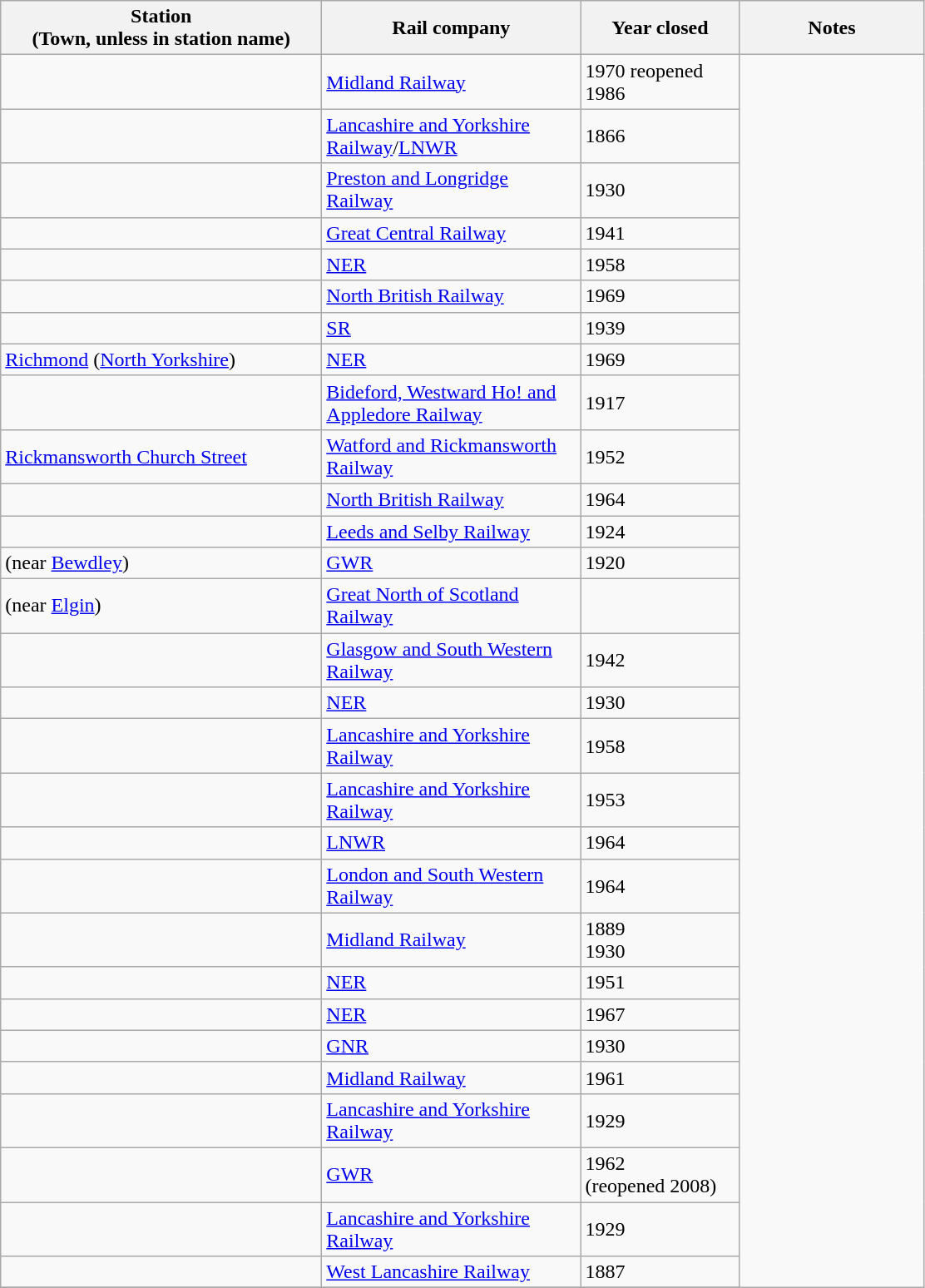<table class="wikitable sortable">
<tr>
<th style="width:250px">Station<br>(Town, unless in station name)</th>
<th style="width:200px">Rail company</th>
<th style="width:120px">Year closed</th>
<th style="width:20%">Notes</th>
</tr>
<tr>
<td></td>
<td><a href='#'>Midland Railway</a></td>
<td>1970 reopened 1986</td>
</tr>
<tr>
<td></td>
<td><a href='#'>Lancashire and Yorkshire Railway</a>/<a href='#'>LNWR</a></td>
<td>1866</td>
</tr>
<tr>
<td></td>
<td><a href='#'>Preston and Longridge Railway</a></td>
<td>1930</td>
</tr>
<tr>
<td></td>
<td><a href='#'>Great Central Railway</a></td>
<td>1941</td>
</tr>
<tr>
<td></td>
<td><a href='#'>NER</a></td>
<td>1958</td>
</tr>
<tr>
<td></td>
<td><a href='#'>North British Railway</a></td>
<td>1969</td>
</tr>
<tr>
<td></td>
<td><a href='#'>SR</a></td>
<td>1939</td>
</tr>
<tr>
<td><a href='#'>Richmond</a> (<a href='#'>North Yorkshire</a>)</td>
<td><a href='#'>NER</a></td>
<td>1969</td>
</tr>
<tr>
<td></td>
<td><a href='#'>Bideford, Westward Ho! and Appledore Railway</a></td>
<td>1917</td>
</tr>
<tr>
<td><a href='#'>Rickmansworth Church Street</a></td>
<td><a href='#'>Watford and Rickmansworth Railway</a></td>
<td>1952</td>
</tr>
<tr>
<td></td>
<td><a href='#'>North British Railway</a></td>
<td>1964</td>
</tr>
<tr>
<td></td>
<td><a href='#'>Leeds and Selby Railway</a></td>
<td>1924</td>
</tr>
<tr>
<td> (near <a href='#'>Bewdley</a>)</td>
<td><a href='#'>GWR</a></td>
<td>1920</td>
</tr>
<tr>
<td> (near <a href='#'>Elgin</a>)</td>
<td><a href='#'>Great North of Scotland Railway</a></td>
<td></td>
</tr>
<tr>
<td></td>
<td><a href='#'>Glasgow and South Western Railway</a></td>
<td>1942</td>
</tr>
<tr>
<td></td>
<td><a href='#'>NER</a></td>
<td>1930</td>
</tr>
<tr>
<td></td>
<td><a href='#'>Lancashire and Yorkshire Railway</a></td>
<td>1958</td>
</tr>
<tr>
<td></td>
<td><a href='#'>Lancashire and Yorkshire Railway</a></td>
<td>1953</td>
</tr>
<tr>
<td></td>
<td><a href='#'>LNWR</a></td>
<td>1964</td>
</tr>
<tr>
<td></td>
<td><a href='#'>London and South Western Railway</a></td>
<td>1964</td>
</tr>
<tr>
<td></td>
<td><a href='#'>Midland Railway</a></td>
<td>1889<br>1930</td>
</tr>
<tr>
<td></td>
<td><a href='#'>NER</a></td>
<td>1951</td>
</tr>
<tr>
<td></td>
<td><a href='#'>NER</a></td>
<td>1967</td>
</tr>
<tr>
<td></td>
<td><a href='#'>GNR</a></td>
<td>1930</td>
</tr>
<tr>
<td></td>
<td><a href='#'>Midland Railway</a></td>
<td>1961</td>
</tr>
<tr>
<td></td>
<td><a href='#'>Lancashire and Yorkshire Railway</a></td>
<td>1929</td>
</tr>
<tr>
<td></td>
<td><a href='#'>GWR</a></td>
<td>1962<br>(reopened 2008)</td>
</tr>
<tr>
<td></td>
<td><a href='#'>Lancashire and Yorkshire Railway</a></td>
<td>1929</td>
</tr>
<tr>
<td></td>
<td><a href='#'>West Lancashire Railway</a></td>
<td>1887</td>
</tr>
<tr>
</tr>
</table>
